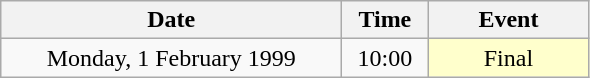<table class = "wikitable" style="text-align:center;">
<tr>
<th width=220>Date</th>
<th width=50>Time</th>
<th width=100>Event</th>
</tr>
<tr>
<td>Monday, 1 February 1999</td>
<td>10:00</td>
<td bgcolor=ffffcc>Final</td>
</tr>
</table>
